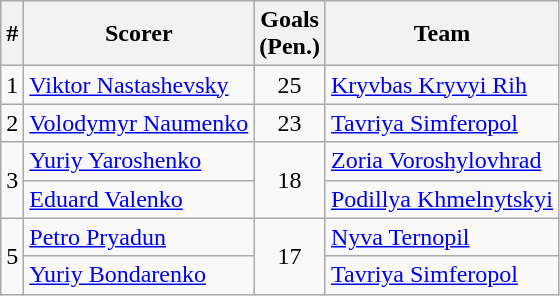<table class="wikitable">
<tr>
<th>#</th>
<th>Scorer</th>
<th>Goals<br>(Pen.)</th>
<th>Team</th>
</tr>
<tr>
<td>1</td>
<td><a href='#'>Viktor Nastashevsky</a></td>
<td align=center>25</td>
<td><a href='#'>Kryvbas Kryvyi Rih</a></td>
</tr>
<tr>
<td>2</td>
<td><a href='#'>Volodymyr Naumenko</a></td>
<td align=center>23</td>
<td><a href='#'>Tavriya Simferopol</a></td>
</tr>
<tr>
<td rowspan=2>3</td>
<td><a href='#'>Yuriy Yaroshenko</a></td>
<td align=center rowspan=2>18</td>
<td><a href='#'>Zoria Voroshylovhrad</a></td>
</tr>
<tr>
<td><a href='#'>Eduard Valenko</a></td>
<td><a href='#'>Podillya Khmelnytskyi</a></td>
</tr>
<tr>
<td rowspan=2>5</td>
<td><a href='#'>Petro Pryadun</a></td>
<td align=center rowspan=2>17</td>
<td><a href='#'>Nyva Ternopil</a></td>
</tr>
<tr>
<td><a href='#'>Yuriy Bondarenko</a></td>
<td><a href='#'>Tavriya Simferopol</a></td>
</tr>
</table>
